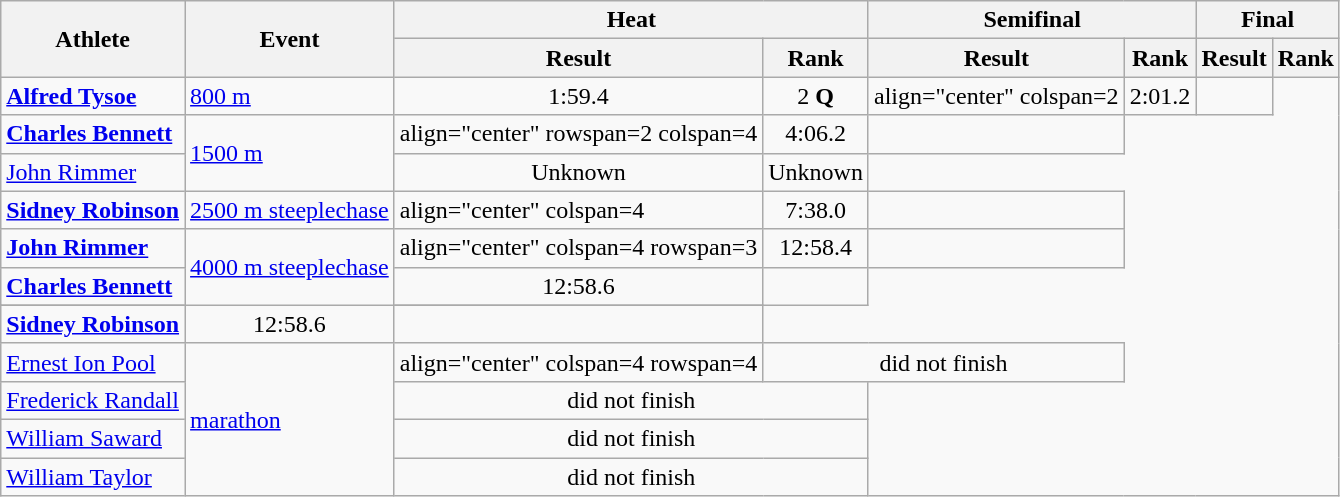<table class="wikitable sortable">
<tr>
<th rowspan="2">Athlete</th>
<th rowspan="2">Event</th>
<th colspan="2">Heat</th>
<th colspan="2">Semifinal</th>
<th colspan="2">Final</th>
</tr>
<tr>
<th>Result</th>
<th>Rank</th>
<th>Result</th>
<th>Rank</th>
<th>Result</th>
<th>Rank</th>
</tr>
<tr>
<td><strong><a href='#'>Alfred Tysoe</a></strong></td>
<td><a href='#'>800 m</a></td>
<td align="center">1:59.4</td>
<td align="center">2 <strong>Q</strong></td>
<td>align="center" colspan=2 </td>
<td align="center">2:01.2</td>
<td align="center"></td>
</tr>
<tr>
<td><strong><a href='#'>Charles Bennett</a></strong></td>
<td rowspan=2><a href='#'>1500 m</a></td>
<td>align="center" rowspan=2 colspan=4 </td>
<td align="center">4:06.2</td>
<td align="center"></td>
</tr>
<tr>
<td><a href='#'>John Rimmer</a></td>
<td align="center">Unknown</td>
<td align="center">Unknown</td>
</tr>
<tr>
<td><strong><a href='#'>Sidney Robinson</a></strong></td>
<td><a href='#'>2500 m steeplechase</a></td>
<td>align="center" colspan=4 </td>
<td align="center">7:38.0</td>
<td align="center"></td>
</tr>
<tr>
<td><strong><a href='#'>John Rimmer</a></strong></td>
<td rowspan=3><a href='#'>4000 m steeplechase</a></td>
<td>align="center" colspan=4 rowspan=3 </td>
<td align="center">12:58.4</td>
<td align="center"></td>
</tr>
<tr>
<td><strong><a href='#'>Charles Bennett</a></strong></td>
<td align="center">12:58.6</td>
<td align="center"></td>
</tr>
<tr>
</tr>
<tr>
<td><strong><a href='#'>Sidney Robinson</a></strong></td>
<td align="center">12:58.6</td>
<td align="center"></td>
</tr>
<tr>
<td><a href='#'>Ernest Ion Pool</a></td>
<td rowspan=4><a href='#'>marathon</a></td>
<td>align="center" colspan=4 rowspan=4 </td>
<td align="center" colspan=2>did not finish</td>
</tr>
<tr>
<td><a href='#'>Frederick Randall</a></td>
<td align="center" colspan=2>did not finish</td>
</tr>
<tr>
<td><a href='#'>William Saward</a></td>
<td align="center" colspan=2>did not finish</td>
</tr>
<tr>
<td><a href='#'>William Taylor</a></td>
<td align="center" colspan=2>did not finish</td>
</tr>
</table>
